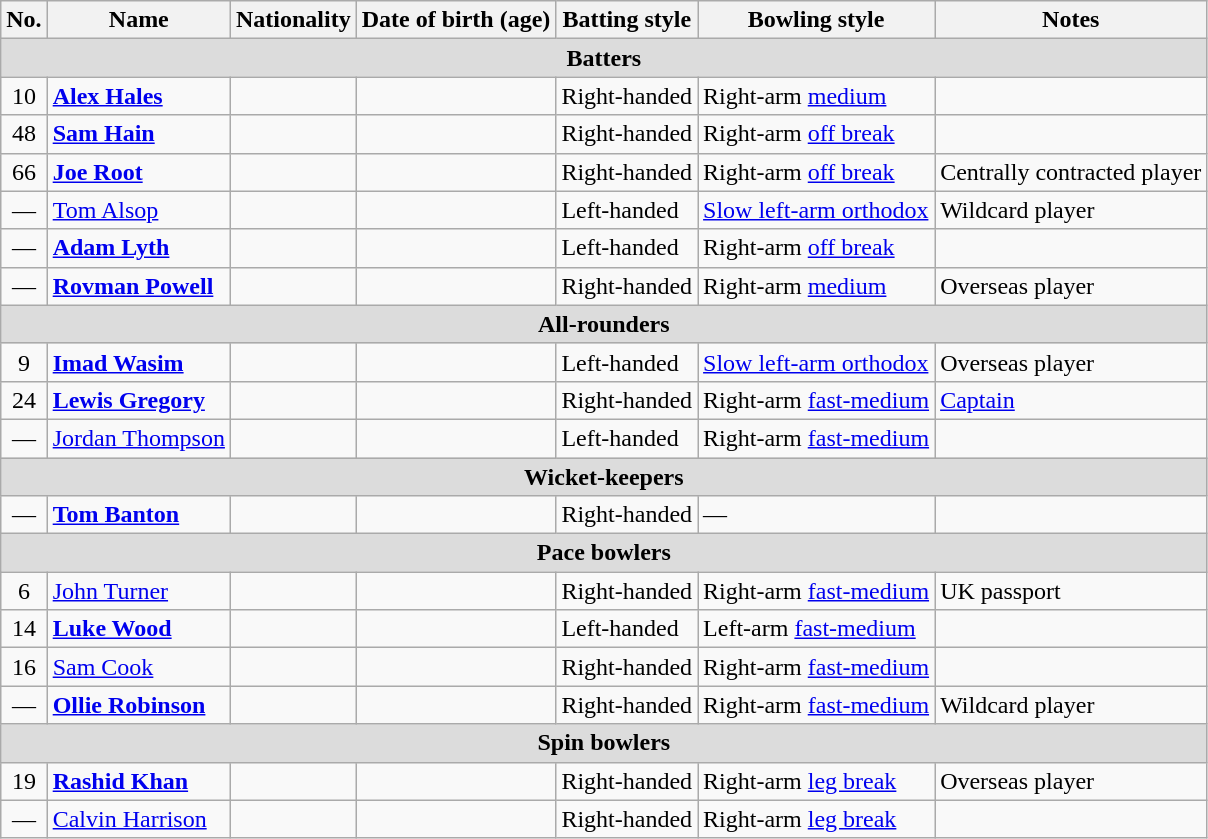<table class="wikitable">
<tr>
<th>No.</th>
<th>Name</th>
<th>Nationality</th>
<th>Date of birth (age)</th>
<th>Batting style</th>
<th>Bowling style</th>
<th>Notes</th>
</tr>
<tr>
<th colspan="7" style="background: #DCDCDC" align=right>Batters</th>
</tr>
<tr>
<td style="text-align:center">10</td>
<td><strong><a href='#'>Alex Hales</a></strong></td>
<td></td>
<td></td>
<td>Right-handed</td>
<td>Right-arm <a href='#'>medium</a></td>
<td></td>
</tr>
<tr>
<td style="text-align:center">48</td>
<td><strong><a href='#'>Sam Hain</a></strong></td>
<td></td>
<td></td>
<td>Right-handed</td>
<td>Right-arm <a href='#'>off break</a></td>
<td></td>
</tr>
<tr>
<td style="text-align:center">66</td>
<td><strong><a href='#'>Joe Root</a></strong></td>
<td></td>
<td></td>
<td>Right-handed</td>
<td>Right-arm <a href='#'>off break</a></td>
<td>Centrally contracted player</td>
</tr>
<tr>
<td style="text-align:center">—</td>
<td><a href='#'>Tom Alsop</a></td>
<td></td>
<td></td>
<td>Left-handed</td>
<td><a href='#'>Slow left-arm orthodox</a></td>
<td>Wildcard player</td>
</tr>
<tr>
<td style="text-align:center">—</td>
<td><strong><a href='#'>Adam Lyth</a></strong></td>
<td></td>
<td></td>
<td>Left-handed</td>
<td>Right-arm <a href='#'>off break</a></td>
<td></td>
</tr>
<tr>
<td style="text-align:center">—</td>
<td><strong><a href='#'>Rovman Powell</a></strong></td>
<td></td>
<td></td>
<td>Right-handed</td>
<td>Right-arm <a href='#'>medium</a></td>
<td>Overseas player</td>
</tr>
<tr>
<th colspan="7" style="background: #DCDCDC" align=right>All-rounders</th>
</tr>
<tr>
<td style="text-align:center">9</td>
<td><strong><a href='#'>Imad Wasim</a></strong></td>
<td></td>
<td></td>
<td>Left-handed</td>
<td><a href='#'>Slow left-arm orthodox</a></td>
<td>Overseas player</td>
</tr>
<tr>
<td style="text-align:center">24</td>
<td><strong><a href='#'>Lewis Gregory</a></strong></td>
<td></td>
<td></td>
<td>Right-handed</td>
<td>Right-arm <a href='#'>fast-medium</a></td>
<td><a href='#'>Captain</a></td>
</tr>
<tr>
<td style="text-align:center">—</td>
<td><a href='#'>Jordan Thompson</a></td>
<td></td>
<td></td>
<td>Left-handed</td>
<td>Right-arm <a href='#'>fast-medium</a></td>
<td></td>
</tr>
<tr>
<th colspan="7" style="background: #DCDCDC" align=right>Wicket-keepers</th>
</tr>
<tr>
<td style="text-align:center">—</td>
<td><strong><a href='#'>Tom Banton</a></strong></td>
<td></td>
<td></td>
<td>Right-handed</td>
<td>—</td>
<td></td>
</tr>
<tr>
<th colspan="7" style="background: #DCDCDC" align=right>Pace bowlers</th>
</tr>
<tr>
<td style="text-align:center">6</td>
<td><a href='#'>John Turner</a></td>
<td></td>
<td></td>
<td>Right-handed</td>
<td>Right-arm <a href='#'>fast-medium</a></td>
<td>UK passport</td>
</tr>
<tr>
<td style="text-align:center">14</td>
<td><strong><a href='#'>Luke Wood</a></strong></td>
<td></td>
<td></td>
<td>Left-handed</td>
<td>Left-arm <a href='#'>fast-medium</a></td>
<td></td>
</tr>
<tr>
<td style="text-align:center">16</td>
<td><a href='#'>Sam Cook</a></td>
<td></td>
<td></td>
<td>Right-handed</td>
<td>Right-arm <a href='#'>fast-medium</a></td>
<td></td>
</tr>
<tr>
<td style="text-align:center">—</td>
<td><strong><a href='#'>Ollie Robinson</a></strong></td>
<td></td>
<td></td>
<td>Right-handed</td>
<td>Right-arm <a href='#'>fast-medium</a></td>
<td>Wildcard player</td>
</tr>
<tr>
<th colspan="7" style="background: #DCDCDC" align=right>Spin bowlers</th>
</tr>
<tr>
<td style="text-align:center">19</td>
<td><strong><a href='#'>Rashid Khan</a></strong></td>
<td></td>
<td></td>
<td>Right-handed</td>
<td>Right-arm <a href='#'>leg break</a></td>
<td>Overseas player</td>
</tr>
<tr>
<td style="text-align:center">—</td>
<td><a href='#'>Calvin Harrison</a></td>
<td></td>
<td></td>
<td>Right-handed</td>
<td>Right-arm <a href='#'>leg break</a></td>
<td></td>
</tr>
</table>
